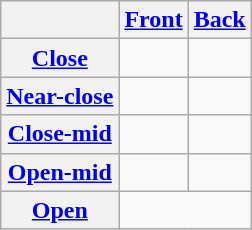<table class="wikitable" style="text-align:center">
<tr>
<th></th>
<th><a href='#'>Front</a></th>
<th><a href='#'>Back</a></th>
</tr>
<tr>
<th><a href='#'>Close</a></th>
<td></td>
<td></td>
</tr>
<tr>
<th><a href='#'>Near-close</a></th>
<td></td>
<td></td>
</tr>
<tr>
<th><a href='#'>Close-mid</a></th>
<td></td>
<td></td>
</tr>
<tr>
<th><a href='#'>Open-mid</a></th>
<td></td>
<td></td>
</tr>
<tr>
<th><a href='#'>Open</a></th>
<td colspan=2></td>
</tr>
</table>
